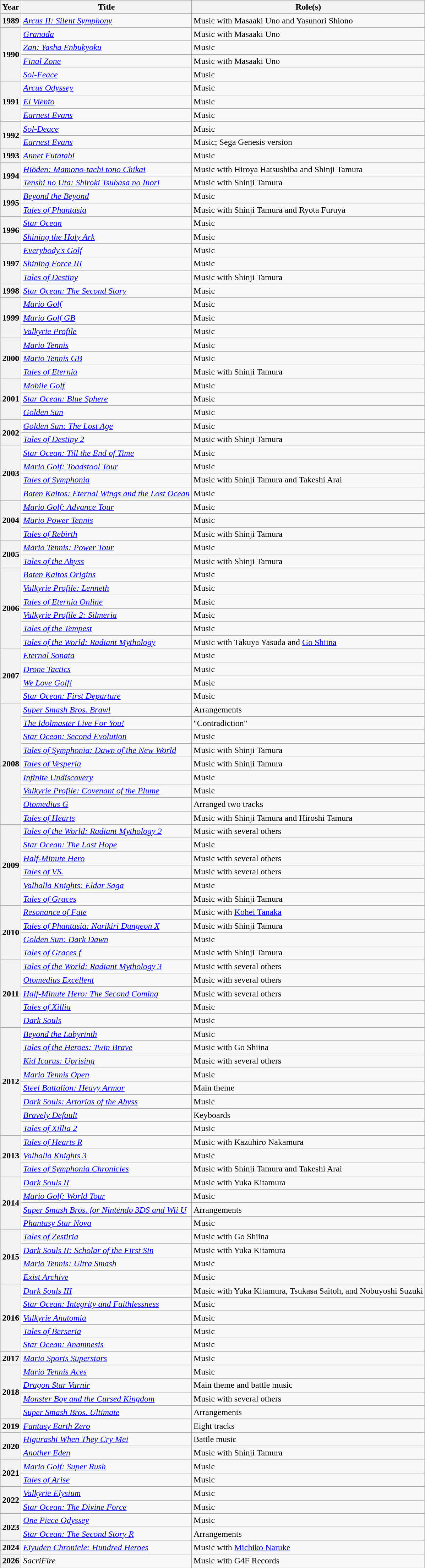<table class="wikitable sortable" width="auto">
<tr>
<th scope="col">Year</th>
<th scope="col">Title</th>
<th scope="col">Role(s)</th>
</tr>
<tr>
<th>1989</th>
<td><em><a href='#'>Arcus II: Silent Symphony</a></em></td>
<td>Music with Masaaki Uno and Yasunori Shiono</td>
</tr>
<tr>
<th rowspan="4">1990</th>
<td><em><a href='#'>Granada</a></em></td>
<td>Music with Masaaki Uno</td>
</tr>
<tr>
<td><em><a href='#'>Zan: Yasha Enbukyoku</a></em></td>
<td>Music</td>
</tr>
<tr>
<td><em><a href='#'>Final Zone</a></em></td>
<td>Music with Masaaki Uno</td>
</tr>
<tr>
<td><em><a href='#'>Sol-Feace</a></em></td>
<td>Music</td>
</tr>
<tr>
<th rowspan="3">1991</th>
<td><em><a href='#'>Arcus Odyssey</a></em></td>
<td>Music</td>
</tr>
<tr>
<td><em><a href='#'>El Viento</a></em></td>
<td>Music</td>
</tr>
<tr>
<td><em><a href='#'>Earnest Evans</a></em></td>
<td>Music</td>
</tr>
<tr>
<th rowspan="2">1992</th>
<td><em><a href='#'>Sol-Deace</a></em></td>
<td>Music</td>
</tr>
<tr>
<td><em><a href='#'>Earnest Evans</a></em></td>
<td>Music; Sega Genesis version</td>
</tr>
<tr>
<th>1993</th>
<td><em><a href='#'>Annet Futatabi</a></em></td>
<td>Music</td>
</tr>
<tr>
<th rowspan="2">1994</th>
<td><em><a href='#'>Hiōden: Mamono-tachi tono Chikai</a></em></td>
<td>Music with Hiroya Hatsushiba and Shinji Tamura</td>
</tr>
<tr>
<td><em><a href='#'>Tenshi no Uta: Shiroki Tsubasa no Inori</a></em></td>
<td>Music with Shinji Tamura</td>
</tr>
<tr>
<th rowspan="2">1995</th>
<td><em><a href='#'>Beyond the Beyond</a></em></td>
<td>Music</td>
</tr>
<tr>
<td><em><a href='#'>Tales of Phantasia</a></em></td>
<td>Music with Shinji Tamura and Ryota Furuya</td>
</tr>
<tr>
<th rowspan="2">1996</th>
<td><em><a href='#'>Star Ocean</a></em></td>
<td>Music</td>
</tr>
<tr>
<td><em><a href='#'>Shining the Holy Ark</a></em></td>
<td>Music</td>
</tr>
<tr>
<th rowspan="3">1997</th>
<td><em><a href='#'>Everybody's Golf</a></em></td>
<td>Music</td>
</tr>
<tr>
<td><em><a href='#'>Shining Force III</a></em></td>
<td>Music</td>
</tr>
<tr>
<td><em><a href='#'>Tales of Destiny</a></em></td>
<td>Music with Shinji Tamura</td>
</tr>
<tr>
<th>1998</th>
<td><em><a href='#'>Star Ocean: The Second Story</a></em></td>
<td>Music</td>
</tr>
<tr>
<th rowspan="3">1999</th>
<td><em><a href='#'>Mario Golf</a></em></td>
<td>Music</td>
</tr>
<tr>
<td><em><a href='#'>Mario Golf GB</a></em></td>
<td>Music</td>
</tr>
<tr>
<td><em><a href='#'>Valkyrie Profile</a></em></td>
<td>Music</td>
</tr>
<tr>
<th rowspan="3">2000</th>
<td><em><a href='#'>Mario Tennis</a></em></td>
<td>Music</td>
</tr>
<tr>
<td><em><a href='#'>Mario Tennis GB</a></em></td>
<td>Music</td>
</tr>
<tr>
<td><em><a href='#'>Tales of Eternia</a></em></td>
<td>Music with Shinji Tamura</td>
</tr>
<tr>
<th rowspan="3">2001</th>
<td><em><a href='#'>Mobile Golf</a></em></td>
<td>Music</td>
</tr>
<tr>
<td><em><a href='#'>Star Ocean: Blue Sphere</a></em></td>
<td>Music</td>
</tr>
<tr>
<td><em><a href='#'>Golden Sun</a></em></td>
<td>Music</td>
</tr>
<tr>
<th rowspan="2">2002</th>
<td><em><a href='#'>Golden Sun: The Lost Age</a></em></td>
<td>Music</td>
</tr>
<tr>
<td><em><a href='#'>Tales of Destiny 2</a></em></td>
<td>Music with Shinji Tamura</td>
</tr>
<tr>
<th rowspan="4">2003</th>
<td><em><a href='#'>Star Ocean: Till the End of Time</a></em></td>
<td>Music</td>
</tr>
<tr>
<td><em><a href='#'>Mario Golf: Toadstool Tour</a></em></td>
<td>Music</td>
</tr>
<tr>
<td><em><a href='#'>Tales of Symphonia</a></em></td>
<td>Music with Shinji Tamura and Takeshi Arai</td>
</tr>
<tr>
<td><em><a href='#'>Baten Kaitos: Eternal Wings and the Lost Ocean</a></em></td>
<td>Music</td>
</tr>
<tr>
<th rowspan="3">2004</th>
<td><em><a href='#'>Mario Golf: Advance Tour</a></em></td>
<td>Music</td>
</tr>
<tr>
<td><em><a href='#'>Mario Power Tennis</a></em></td>
<td>Music</td>
</tr>
<tr>
<td><em><a href='#'>Tales of Rebirth</a></em></td>
<td>Music with Shinji Tamura</td>
</tr>
<tr>
<th rowspan="2">2005</th>
<td><em><a href='#'>Mario Tennis: Power Tour</a></em></td>
<td>Music</td>
</tr>
<tr>
<td><em><a href='#'>Tales of the Abyss</a></em></td>
<td>Music with Shinji Tamura</td>
</tr>
<tr>
<th rowspan="6">2006</th>
<td><em><a href='#'>Baten Kaitos Origins</a></em></td>
<td>Music</td>
</tr>
<tr>
<td><em><a href='#'>Valkyrie Profile: Lenneth</a></em></td>
<td>Music</td>
</tr>
<tr>
<td><em><a href='#'>Tales of Eternia Online</a></em></td>
<td>Music</td>
</tr>
<tr>
<td><em><a href='#'>Valkyrie Profile 2: Silmeria</a></em></td>
<td>Music</td>
</tr>
<tr>
<td><em><a href='#'>Tales of the Tempest</a></em></td>
<td>Music</td>
</tr>
<tr>
<td><em><a href='#'>Tales of the World: Radiant Mythology</a></em></td>
<td>Music with Takuya Yasuda and <a href='#'>Go Shiina</a></td>
</tr>
<tr>
<th rowspan="4">2007</th>
<td><em><a href='#'>Eternal Sonata</a></em></td>
<td>Music</td>
</tr>
<tr>
<td><em><a href='#'>Drone Tactics</a></em></td>
<td>Music</td>
</tr>
<tr>
<td><em><a href='#'>We Love Golf!</a></em></td>
<td>Music</td>
</tr>
<tr>
<td><em><a href='#'>Star Ocean: First Departure</a></em></td>
<td>Music</td>
</tr>
<tr>
<th rowspan="9">2008</th>
<td><em><a href='#'>Super Smash Bros. Brawl</a></em></td>
<td>Arrangements</td>
</tr>
<tr>
<td><em><a href='#'>The Idolmaster Live For You!</a></em></td>
<td>"Contradiction"</td>
</tr>
<tr>
<td><em><a href='#'>Star Ocean: Second Evolution</a></em></td>
<td>Music</td>
</tr>
<tr>
<td><em><a href='#'>Tales of Symphonia: Dawn of the New World</a></em></td>
<td>Music with Shinji Tamura</td>
</tr>
<tr>
<td><em><a href='#'>Tales of Vesperia</a></em></td>
<td>Music with Shinji Tamura</td>
</tr>
<tr>
<td><em><a href='#'>Infinite Undiscovery</a></em></td>
<td>Music</td>
</tr>
<tr>
<td><em><a href='#'>Valkyrie Profile: Covenant of the Plume</a></em></td>
<td>Music</td>
</tr>
<tr>
<td><em><a href='#'>Otomedius G</a></em></td>
<td>Arranged two tracks</td>
</tr>
<tr>
<td><em><a href='#'>Tales of Hearts</a></em></td>
<td>Music with Shinji Tamura and Hiroshi Tamura</td>
</tr>
<tr>
<th rowspan="6">2009</th>
<td><em><a href='#'>Tales of the World: Radiant Mythology 2</a></em></td>
<td>Music with several others</td>
</tr>
<tr>
<td><em><a href='#'>Star Ocean: The Last Hope</a></em></td>
<td>Music</td>
</tr>
<tr>
<td><em><a href='#'>Half-Minute Hero</a></em></td>
<td>Music with several others</td>
</tr>
<tr>
<td><em><a href='#'>Tales of VS.</a></em></td>
<td>Music with several others</td>
</tr>
<tr>
<td><em><a href='#'>Valhalla Knights: Eldar Saga</a></em></td>
<td>Music</td>
</tr>
<tr>
<td><em><a href='#'>Tales of Graces</a></em></td>
<td>Music with Shinji Tamura</td>
</tr>
<tr>
<th rowspan="4">2010</th>
<td><em><a href='#'>Resonance of Fate</a></em></td>
<td>Music with <a href='#'>Kohei Tanaka</a></td>
</tr>
<tr>
<td><em><a href='#'>Tales of Phantasia: Narikiri Dungeon X</a></em></td>
<td>Music with Shinji Tamura</td>
</tr>
<tr>
<td><em><a href='#'>Golden Sun: Dark Dawn</a></em></td>
<td>Music</td>
</tr>
<tr>
<td><em><a href='#'>Tales of Graces f</a></em></td>
<td>Music with Shinji Tamura</td>
</tr>
<tr>
<th rowspan="5">2011</th>
<td><em><a href='#'>Tales of the World: Radiant Mythology 3</a></em></td>
<td>Music with several others</td>
</tr>
<tr>
<td><em><a href='#'>Otomedius Excellent</a></em></td>
<td>Music with several others</td>
</tr>
<tr>
<td><em><a href='#'>Half-Minute Hero: The Second Coming</a></em></td>
<td>Music with several others</td>
</tr>
<tr>
<td><em><a href='#'>Tales of Xillia</a></em></td>
<td>Music</td>
</tr>
<tr>
<td><em><a href='#'>Dark Souls</a></em></td>
<td>Music</td>
</tr>
<tr>
<th rowspan="8">2012</th>
<td><em><a href='#'>Beyond the Labyrinth</a></em></td>
<td>Music</td>
</tr>
<tr>
<td><em><a href='#'>Tales of the Heroes: Twin Brave</a></em></td>
<td>Music with Go Shiina</td>
</tr>
<tr>
<td><em><a href='#'>Kid Icarus: Uprising</a></em></td>
<td>Music with several others</td>
</tr>
<tr>
<td><em><a href='#'>Mario Tennis Open</a></em></td>
<td>Music</td>
</tr>
<tr>
<td><em><a href='#'>Steel Battalion: Heavy Armor</a></em></td>
<td>Main theme</td>
</tr>
<tr>
<td><em><a href='#'>Dark Souls: Artorias of the Abyss</a></em></td>
<td>Music</td>
</tr>
<tr>
<td><em><a href='#'>Bravely Default</a></em></td>
<td>Keyboards</td>
</tr>
<tr>
<td><em><a href='#'>Tales of Xillia 2</a></em></td>
<td>Music</td>
</tr>
<tr>
<th rowspan="3">2013</th>
<td><em><a href='#'>Tales of Hearts R</a></em></td>
<td>Music with Kazuhiro Nakamura</td>
</tr>
<tr>
<td><em><a href='#'>Valhalla Knights 3</a></em></td>
<td>Music</td>
</tr>
<tr>
<td><em><a href='#'>Tales of Symphonia Chronicles</a></em></td>
<td>Music with Shinji Tamura and Takeshi Arai</td>
</tr>
<tr>
<th rowspan="4">2014</th>
<td><em><a href='#'>Dark Souls II</a></em></td>
<td>Music with Yuka Kitamura</td>
</tr>
<tr>
<td><em><a href='#'>Mario Golf: World Tour</a></em></td>
<td>Music</td>
</tr>
<tr>
<td><em><a href='#'>Super Smash Bros. for Nintendo 3DS and Wii U</a></em></td>
<td>Arrangements</td>
</tr>
<tr>
<td><em><a href='#'>Phantasy Star Nova</a></em></td>
<td>Music</td>
</tr>
<tr>
<th rowspan="4">2015</th>
<td><em><a href='#'>Tales of Zestiria</a></em></td>
<td>Music with Go Shiina</td>
</tr>
<tr>
<td><em><a href='#'>Dark Souls II: Scholar of the First Sin</a></em></td>
<td>Music with Yuka Kitamura</td>
</tr>
<tr>
<td><em><a href='#'>Mario Tennis: Ultra Smash</a></em></td>
<td>Music</td>
</tr>
<tr>
<td><em><a href='#'>Exist Archive</a></em></td>
<td>Music</td>
</tr>
<tr>
<th rowspan="5">2016</th>
<td><em><a href='#'>Dark Souls III</a></em></td>
<td>Music with Yuka Kitamura, Tsukasa Saitoh, and Nobuyoshi Suzuki</td>
</tr>
<tr>
<td><em><a href='#'>Star Ocean: Integrity and Faithlessness</a></em></td>
<td>Music</td>
</tr>
<tr>
<td><em><a href='#'>Valkyrie Anatomia</a></em></td>
<td>Music</td>
</tr>
<tr>
<td><em><a href='#'>Tales of Berseria</a></em></td>
<td>Music</td>
</tr>
<tr>
<td><em><a href='#'>Star Ocean: Anamnesis</a></em></td>
<td>Music</td>
</tr>
<tr>
<th>2017</th>
<td><em><a href='#'>Mario Sports Superstars</a></em></td>
<td>Music</td>
</tr>
<tr>
<th rowspan="4">2018</th>
<td><em><a href='#'>Mario Tennis Aces</a></em></td>
<td>Music</td>
</tr>
<tr>
<td><em><a href='#'>Dragon Star Varnir</a></em></td>
<td>Main theme and battle music</td>
</tr>
<tr>
<td><em><a href='#'>Monster Boy and the Cursed Kingdom</a></em></td>
<td>Music with several others</td>
</tr>
<tr>
<td><em><a href='#'>Super Smash Bros. Ultimate</a></em></td>
<td>Arrangements</td>
</tr>
<tr>
<th>2019</th>
<td><em><a href='#'>Fantasy Earth Zero</a></em></td>
<td>Eight tracks</td>
</tr>
<tr>
<th rowspan="2">2020</th>
<td><em><a href='#'>Higurashi When They Cry Mei</a></em></td>
<td>Battle music</td>
</tr>
<tr>
<td><em><a href='#'>Another Eden</a></em></td>
<td>Music with Shinji Tamura</td>
</tr>
<tr>
<th rowspan="2">2021</th>
<td><em><a href='#'>Mario Golf: Super Rush</a></em></td>
<td>Music</td>
</tr>
<tr>
<td><em><a href='#'>Tales of Arise</a></em></td>
<td>Music</td>
</tr>
<tr>
<th rowspan="2">2022</th>
<td><em><a href='#'>Valkyrie Elysium</a></em></td>
<td>Music</td>
</tr>
<tr>
<td><em><a href='#'>Star Ocean: The Divine Force</a></em></td>
<td>Music</td>
</tr>
<tr>
<th rowspan="2">2023</th>
<td><em><a href='#'>One Piece Odyssey</a></em></td>
<td>Music</td>
</tr>
<tr>
<td><em><a href='#'>Star Ocean: The Second Story R</a></em></td>
<td>Arrangements</td>
</tr>
<tr>
<th rowspan="1">2024</th>
<td><em><a href='#'>Eiyuden Chronicle: Hundred Heroes</a></em></td>
<td>Music with <a href='#'>Michiko Naruke</a></td>
</tr>
<tr>
<th rowspan="1">2026</th>
<td><em>SacriFire</em></td>
<td>Music with G4F Records</td>
</tr>
</table>
